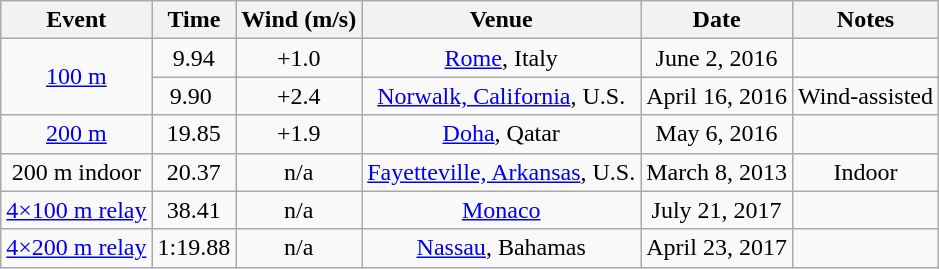<table class=wikitable style=text-align:center>
<tr>
<th>Event</th>
<th>Time</th>
<th>Wind (m/s)</th>
<th>Venue</th>
<th>Date</th>
<th>Notes</th>
</tr>
<tr>
<td rowspan=2><a href='#'>100&nbsp;m</a></td>
<td>9.94</td>
<td>+1.0</td>
<td><a href='#'>Rome</a>, Italy</td>
<td>June 2, 2016</td>
<td></td>
</tr>
<tr>
<td>9.90 </td>
<td>+2.4</td>
<td><a href='#'>Norwalk, California</a>, U.S.</td>
<td>April 16, 2016</td>
<td>Wind-assisted</td>
</tr>
<tr>
<td><a href='#'>200&nbsp;m</a></td>
<td>19.85</td>
<td>+1.9</td>
<td><a href='#'>Doha</a>, Qatar</td>
<td>May 6, 2016</td>
<td></td>
</tr>
<tr>
<td>200 m indoor</td>
<td>20.37</td>
<td>n/a</td>
<td><a href='#'>Fayetteville, Arkansas</a>, U.S.</td>
<td>March 8, 2013</td>
<td>Indoor  </td>
</tr>
<tr>
<td><a href='#'>4×100&nbsp;m relay</a></td>
<td>38.41</td>
<td>n/a</td>
<td><a href='#'>Monaco</a></td>
<td>July 21, 2017</td>
<td></td>
</tr>
<tr>
<td><a href='#'>4×200&nbsp;m relay</a></td>
<td>1:19.88</td>
<td>n/a</td>
<td><a href='#'>Nassau</a>, Bahamas</td>
<td>April 23, 2017</td>
<td></td>
</tr>
</table>
